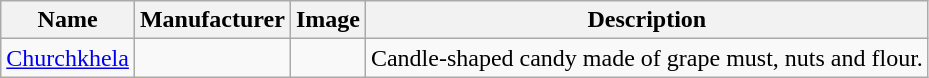<table class="wikitable sortable">
<tr>
<th>Name</th>
<th>Manufacturer</th>
<th class="unsortable">Image</th>
<th>Description</th>
</tr>
<tr>
<td><a href='#'>Churchkhela</a></td>
<td></td>
<td></td>
<td>Candle-shaped candy made of grape must, nuts and flour.</td>
</tr>
</table>
